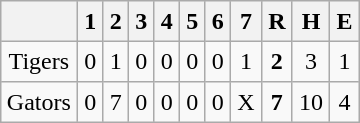<table align = right border="2" cellpadding="4" cellspacing="0" style="margin: 1em 1em 1em 1em; background: #F9F9F9; border: 1px #aaa solid; border-collapse: collapse;">
<tr align=center style="background: #F2F2F2;">
<th></th>
<th>1</th>
<th>2</th>
<th>3</th>
<th>4</th>
<th>5</th>
<th>6</th>
<th>7</th>
<th>R</th>
<th>H</th>
<th>E</th>
</tr>
<tr align=center>
<td>Tigers</td>
<td>0</td>
<td>1</td>
<td>0</td>
<td>0</td>
<td>0</td>
<td>0</td>
<td>1</td>
<td><strong>2</strong></td>
<td>3</td>
<td>1</td>
</tr>
<tr align=center>
<td>Gators</td>
<td>0</td>
<td>7</td>
<td>0</td>
<td>0</td>
<td>0</td>
<td>0</td>
<td>X</td>
<td><strong>7</strong></td>
<td>10</td>
<td>4</td>
</tr>
</table>
